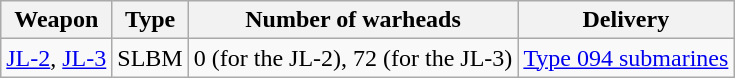<table class="wikitable sortable" style="text-align: center;">
<tr>
<th>Weapon</th>
<th>Type</th>
<th>Number of warheads</th>
<th>Delivery</th>
</tr>
<tr>
<td><a href='#'>JL-2</a>, <a href='#'>JL-3</a></td>
<td>SLBM</td>
<td>0 (for the JL-2), 72 (for the JL-3)</td>
<td><a href='#'>Type 094 submarines</a></td>
</tr>
</table>
